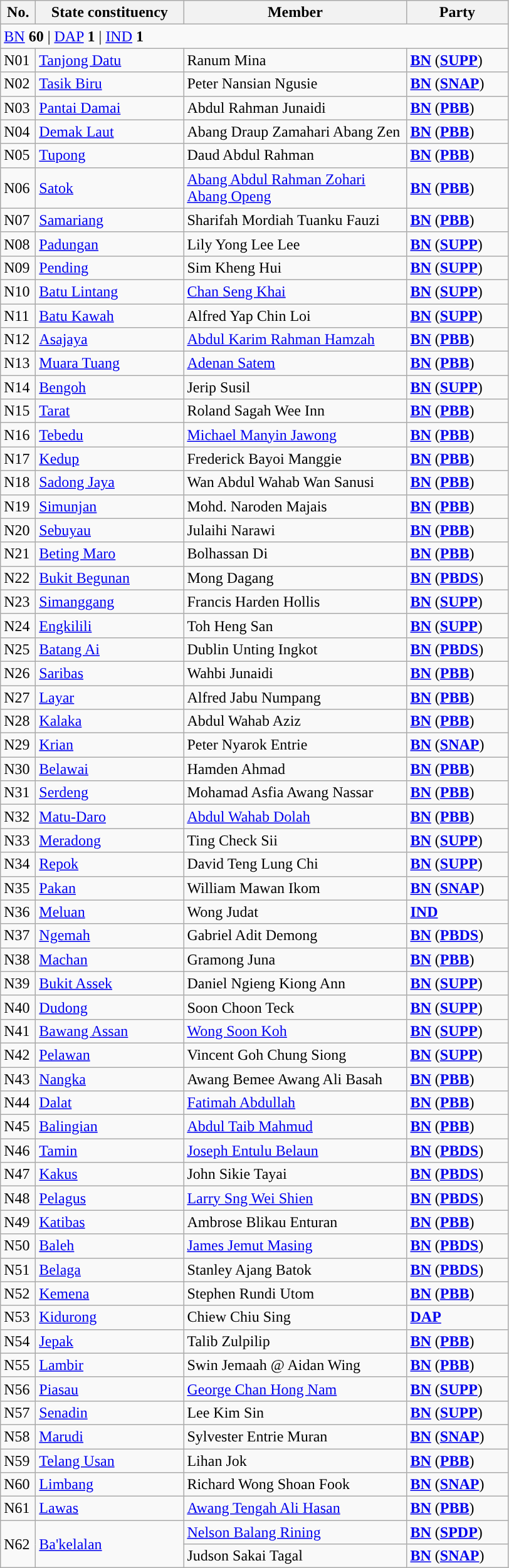<table class="wikitable sortable">
<tr>
<th style="width:30px;">No.</th>
<th style="width:150px;">State constituency</th>
<th style="width:230px;">Member</th>
<th style="width:100px;">Party</th>
</tr>
<tr>
<td colspan="4"><a href='#'>BN</a> <strong>60</strong> | <a href='#'>DAP</a> <strong>1</strong> | <a href='#'>IND</a> <strong>1</strong></td>
</tr>
<tr>
<td>N01</td>
<td><a href='#'>Tanjong Datu</a></td>
<td>Ranum Mina</td>
<td><strong><a href='#'>BN</a></strong> (<strong><a href='#'>SUPP</a></strong>)</td>
</tr>
<tr>
<td>N02</td>
<td><a href='#'>Tasik Biru</a></td>
<td>Peter Nansian Ngusie</td>
<td><strong><a href='#'>BN</a></strong> (<strong><a href='#'>SNAP</a></strong>)</td>
</tr>
<tr>
<td>N03</td>
<td><a href='#'>Pantai Damai</a></td>
<td>Abdul Rahman Junaidi</td>
<td><strong><a href='#'>BN</a></strong> (<strong><a href='#'>PBB</a></strong>)</td>
</tr>
<tr>
<td>N04</td>
<td><a href='#'>Demak Laut</a></td>
<td>Abang Draup Zamahari Abang Zen</td>
<td><strong><a href='#'>BN</a></strong> (<strong><a href='#'>PBB</a></strong>)</td>
</tr>
<tr>
<td>N05</td>
<td><a href='#'>Tupong</a></td>
<td>Daud Abdul Rahman</td>
<td><strong><a href='#'>BN</a></strong> (<strong><a href='#'>PBB</a></strong>)</td>
</tr>
<tr>
<td>N06</td>
<td><a href='#'>Satok</a></td>
<td><a href='#'>Abang Abdul Rahman Zohari Abang Openg</a></td>
<td><strong><a href='#'>BN</a></strong> (<strong><a href='#'>PBB</a></strong>)</td>
</tr>
<tr>
<td>N07</td>
<td><a href='#'>Samariang</a></td>
<td>Sharifah Mordiah Tuanku Fauzi</td>
<td><strong><a href='#'>BN</a></strong> (<strong><a href='#'>PBB</a></strong>)</td>
</tr>
<tr>
<td>N08</td>
<td><a href='#'>Padungan</a></td>
<td>Lily Yong Lee Lee</td>
<td><strong><a href='#'>BN</a></strong> (<strong><a href='#'>SUPP</a></strong>)</td>
</tr>
<tr>
<td>N09</td>
<td><a href='#'>Pending</a></td>
<td>Sim Kheng Hui</td>
<td><strong><a href='#'>BN</a></strong> (<strong><a href='#'>SUPP</a></strong>)</td>
</tr>
<tr>
<td>N10</td>
<td><a href='#'>Batu Lintang</a></td>
<td><a href='#'>Chan Seng Khai</a></td>
<td><strong><a href='#'>BN</a></strong> (<strong><a href='#'>SUPP</a></strong>)</td>
</tr>
<tr>
<td>N11</td>
<td><a href='#'>Batu Kawah</a></td>
<td>Alfred Yap Chin Loi</td>
<td><strong><a href='#'>BN</a></strong> (<strong><a href='#'>SUPP</a></strong>)</td>
</tr>
<tr>
<td>N12</td>
<td><a href='#'>Asajaya</a></td>
<td><a href='#'>Abdul Karim Rahman Hamzah</a></td>
<td><strong><a href='#'>BN</a></strong> (<strong><a href='#'>PBB</a></strong>)</td>
</tr>
<tr>
<td>N13</td>
<td><a href='#'>Muara Tuang</a></td>
<td><a href='#'>Adenan Satem</a></td>
<td><strong><a href='#'>BN</a></strong> (<strong><a href='#'>PBB</a></strong>)</td>
</tr>
<tr>
<td>N14</td>
<td><a href='#'>Bengoh</a></td>
<td>Jerip Susil</td>
<td><strong><a href='#'>BN</a></strong> (<strong><a href='#'>SUPP</a></strong>)</td>
</tr>
<tr>
<td>N15</td>
<td><a href='#'>Tarat</a></td>
<td>Roland Sagah Wee Inn</td>
<td><strong><a href='#'>BN</a></strong> (<strong><a href='#'>PBB</a></strong>)</td>
</tr>
<tr>
<td>N16</td>
<td><a href='#'>Tebedu</a></td>
<td><a href='#'>Michael Manyin Jawong</a></td>
<td><strong><a href='#'>BN</a></strong> (<strong><a href='#'>PBB</a></strong>)</td>
</tr>
<tr>
<td>N17</td>
<td><a href='#'>Kedup</a></td>
<td>Frederick Bayoi Manggie</td>
<td><strong><a href='#'>BN</a></strong> (<strong><a href='#'>PBB</a></strong>)</td>
</tr>
<tr>
<td>N18</td>
<td><a href='#'>Sadong Jaya</a></td>
<td>Wan Abdul Wahab Wan Sanusi</td>
<td><strong><a href='#'>BN</a></strong> (<strong><a href='#'>PBB</a></strong>)</td>
</tr>
<tr>
<td>N19</td>
<td><a href='#'>Simunjan</a></td>
<td>Mohd. Naroden Majais</td>
<td><strong><a href='#'>BN</a></strong> (<strong><a href='#'>PBB</a></strong>)</td>
</tr>
<tr>
<td>N20</td>
<td><a href='#'>Sebuyau</a></td>
<td>Julaihi Narawi</td>
<td><strong><a href='#'>BN</a></strong> (<strong><a href='#'>PBB</a></strong>)</td>
</tr>
<tr>
<td>N21</td>
<td><a href='#'>Beting Maro</a></td>
<td>Bolhassan Di</td>
<td><strong><a href='#'>BN</a></strong> (<strong><a href='#'>PBB</a></strong>)</td>
</tr>
<tr>
<td>N22</td>
<td><a href='#'>Bukit Begunan</a></td>
<td>Mong Dagang</td>
<td><strong><a href='#'>BN</a></strong> (<strong><a href='#'>PBDS</a></strong>)</td>
</tr>
<tr>
<td>N23</td>
<td><a href='#'>Simanggang</a></td>
<td>Francis Harden Hollis</td>
<td><strong><a href='#'>BN</a></strong> (<strong><a href='#'>SUPP</a></strong>)</td>
</tr>
<tr>
<td>N24</td>
<td><a href='#'>Engkilili</a></td>
<td>Toh Heng San</td>
<td><strong><a href='#'>BN</a></strong> (<strong><a href='#'>SUPP</a></strong>)</td>
</tr>
<tr>
<td>N25</td>
<td><a href='#'>Batang Ai</a></td>
<td>Dublin Unting Ingkot</td>
<td><strong><a href='#'>BN</a></strong> (<strong><a href='#'>PBDS</a></strong>)</td>
</tr>
<tr>
<td>N26</td>
<td><a href='#'>Saribas</a></td>
<td>Wahbi Junaidi</td>
<td><strong><a href='#'>BN</a></strong> (<strong><a href='#'>PBB</a></strong>)</td>
</tr>
<tr>
<td>N27</td>
<td><a href='#'>Layar</a></td>
<td>Alfred Jabu Numpang</td>
<td><strong><a href='#'>BN</a></strong> (<strong><a href='#'>PBB</a></strong>)</td>
</tr>
<tr>
<td>N28</td>
<td><a href='#'>Kalaka</a></td>
<td>Abdul Wahab Aziz</td>
<td><strong><a href='#'>BN</a></strong> (<strong><a href='#'>PBB</a></strong>)</td>
</tr>
<tr>
<td>N29</td>
<td><a href='#'>Krian</a></td>
<td>Peter Nyarok Entrie</td>
<td><strong><a href='#'>BN</a></strong> (<strong><a href='#'>SNAP</a></strong>)</td>
</tr>
<tr>
<td>N30</td>
<td><a href='#'>Belawai</a></td>
<td>Hamden Ahmad</td>
<td><strong><a href='#'>BN</a></strong> (<strong><a href='#'>PBB</a></strong>)</td>
</tr>
<tr>
<td>N31</td>
<td><a href='#'>Serdeng</a></td>
<td>Mohamad Asfia Awang Nassar</td>
<td><strong><a href='#'>BN</a></strong> (<strong><a href='#'>PBB</a></strong>)</td>
</tr>
<tr>
<td>N32</td>
<td><a href='#'>Matu-Daro</a></td>
<td><a href='#'>Abdul Wahab Dolah</a></td>
<td><strong><a href='#'>BN</a></strong> (<strong><a href='#'>PBB</a></strong>)</td>
</tr>
<tr>
<td>N33</td>
<td><a href='#'>Meradong</a></td>
<td>Ting Check Sii</td>
<td><strong><a href='#'>BN</a></strong> (<strong><a href='#'>SUPP</a></strong>)</td>
</tr>
<tr>
<td>N34</td>
<td><a href='#'>Repok</a></td>
<td>David Teng Lung Chi</td>
<td><strong><a href='#'>BN</a></strong> (<strong><a href='#'>SUPP</a></strong>)</td>
</tr>
<tr>
<td>N35</td>
<td><a href='#'>Pakan</a></td>
<td>William Mawan Ikom</td>
<td><strong><a href='#'>BN</a></strong> (<strong><a href='#'>SNAP</a></strong>)</td>
</tr>
<tr>
<td>N36</td>
<td><a href='#'>Meluan</a></td>
<td>Wong Judat</td>
<td><strong><a href='#'>IND</a></strong></td>
</tr>
<tr>
<td>N37</td>
<td><a href='#'>Ngemah</a></td>
<td>Gabriel Adit Demong</td>
<td><strong><a href='#'>BN</a></strong> (<strong><a href='#'>PBDS</a></strong>)</td>
</tr>
<tr>
<td>N38</td>
<td><a href='#'>Machan</a></td>
<td>Gramong Juna</td>
<td><strong><a href='#'>BN</a></strong> (<strong><a href='#'>PBB</a></strong>)</td>
</tr>
<tr>
<td>N39</td>
<td><a href='#'>Bukit Assek</a></td>
<td>Daniel Ngieng Kiong Ann</td>
<td><strong><a href='#'>BN</a></strong> (<strong><a href='#'>SUPP</a></strong>)</td>
</tr>
<tr>
<td>N40</td>
<td><a href='#'>Dudong</a></td>
<td>Soon Choon Teck</td>
<td><strong><a href='#'>BN</a></strong> (<strong><a href='#'>SUPP</a></strong>)</td>
</tr>
<tr>
<td>N41</td>
<td><a href='#'>Bawang Assan</a></td>
<td><a href='#'>Wong Soon Koh</a></td>
<td><strong><a href='#'>BN</a></strong> (<strong><a href='#'>SUPP</a></strong>)</td>
</tr>
<tr>
<td>N42</td>
<td><a href='#'>Pelawan</a></td>
<td>Vincent Goh Chung Siong</td>
<td><strong><a href='#'>BN</a></strong> (<strong><a href='#'>SUPP</a></strong>)</td>
</tr>
<tr>
<td>N43</td>
<td><a href='#'>Nangka</a></td>
<td>Awang Bemee Awang Ali Basah</td>
<td><strong><a href='#'>BN</a></strong> (<strong><a href='#'>PBB</a></strong>)</td>
</tr>
<tr>
<td>N44</td>
<td><a href='#'>Dalat</a></td>
<td><a href='#'>Fatimah Abdullah</a></td>
<td><strong><a href='#'>BN</a></strong> (<strong><a href='#'>PBB</a></strong>)</td>
</tr>
<tr>
<td>N45</td>
<td><a href='#'>Balingian</a></td>
<td><a href='#'>Abdul Taib Mahmud</a></td>
<td><strong><a href='#'>BN</a></strong> (<strong><a href='#'>PBB</a></strong>)</td>
</tr>
<tr>
<td>N46</td>
<td><a href='#'>Tamin</a></td>
<td><a href='#'>Joseph Entulu Belaun</a></td>
<td><strong><a href='#'>BN</a></strong> (<strong><a href='#'>PBDS</a></strong>)</td>
</tr>
<tr>
<td>N47</td>
<td><a href='#'>Kakus</a></td>
<td>John Sikie Tayai</td>
<td><strong><a href='#'>BN</a></strong> (<strong><a href='#'>PBDS</a></strong>)</td>
</tr>
<tr>
<td>N48</td>
<td><a href='#'>Pelagus</a></td>
<td><a href='#'>Larry Sng Wei Shien</a></td>
<td><strong><a href='#'>BN</a></strong> (<strong><a href='#'>PBDS</a></strong>)</td>
</tr>
<tr>
<td>N49</td>
<td><a href='#'>Katibas</a></td>
<td>Ambrose Blikau Enturan</td>
<td><strong><a href='#'>BN</a></strong> (<strong><a href='#'>PBB</a></strong>)</td>
</tr>
<tr>
<td>N50</td>
<td><a href='#'>Baleh</a></td>
<td><a href='#'>James Jemut Masing</a></td>
<td><strong><a href='#'>BN</a></strong> (<strong><a href='#'>PBDS</a></strong>)</td>
</tr>
<tr>
<td>N51</td>
<td><a href='#'>Belaga</a></td>
<td>Stanley Ajang Batok</td>
<td><strong><a href='#'>BN</a></strong> (<strong><a href='#'>PBDS</a></strong>)</td>
</tr>
<tr>
<td>N52</td>
<td><a href='#'>Kemena</a></td>
<td>Stephen Rundi Utom</td>
<td><strong><a href='#'>BN</a></strong> (<strong><a href='#'>PBB</a></strong>)</td>
</tr>
<tr>
<td>N53</td>
<td><a href='#'>Kidurong</a></td>
<td>Chiew Chiu Sing</td>
<td><strong><a href='#'>DAP</a></strong></td>
</tr>
<tr>
<td>N54</td>
<td><a href='#'>Jepak</a></td>
<td>Talib Zulpilip</td>
<td><strong><a href='#'>BN</a></strong> (<strong><a href='#'>PBB</a></strong>)</td>
</tr>
<tr>
<td>N55</td>
<td><a href='#'>Lambir</a></td>
<td>Swin Jemaah @ Aidan Wing</td>
<td><strong><a href='#'>BN</a></strong> (<strong><a href='#'>PBB</a></strong>)</td>
</tr>
<tr>
<td>N56</td>
<td><a href='#'>Piasau</a></td>
<td><a href='#'>George Chan Hong Nam</a></td>
<td><strong><a href='#'>BN</a></strong> (<strong><a href='#'>SUPP</a></strong>)</td>
</tr>
<tr>
<td>N57</td>
<td><a href='#'>Senadin</a></td>
<td>Lee Kim Sin</td>
<td><strong><a href='#'>BN</a></strong> (<strong><a href='#'>SUPP</a></strong>)</td>
</tr>
<tr>
<td>N58</td>
<td><a href='#'>Marudi</a></td>
<td>Sylvester Entrie Muran</td>
<td><strong><a href='#'>BN</a></strong> (<strong><a href='#'>SNAP</a></strong>)</td>
</tr>
<tr>
<td>N59</td>
<td><a href='#'>Telang Usan</a></td>
<td>Lihan Jok</td>
<td><strong><a href='#'>BN</a></strong> (<strong><a href='#'>PBB</a></strong>)</td>
</tr>
<tr>
<td>N60</td>
<td><a href='#'>Limbang</a></td>
<td>Richard Wong Shoan Fook</td>
<td><strong><a href='#'>BN</a></strong> (<strong><a href='#'>SNAP</a></strong>)</td>
</tr>
<tr>
<td>N61</td>
<td><a href='#'>Lawas</a></td>
<td><a href='#'>Awang Tengah Ali Hasan</a></td>
<td><strong><a href='#'>BN</a></strong> (<strong><a href='#'>PBB</a></strong>)</td>
</tr>
<tr>
<td rowspan=2>N62</td>
<td rowspan=2><a href='#'>Ba'kelalan</a></td>
<td><a href='#'>Nelson Balang Rining</a><br></td>
<td><strong><a href='#'>BN</a></strong> (<strong><a href='#'>SPDP</a></strong>)</td>
</tr>
<tr>
<td>Judson Sakai Tagal </td>
<td><strong><a href='#'>BN</a></strong> (<strong><a href='#'>SNAP</a></strong>)</td>
</tr>
</table>
